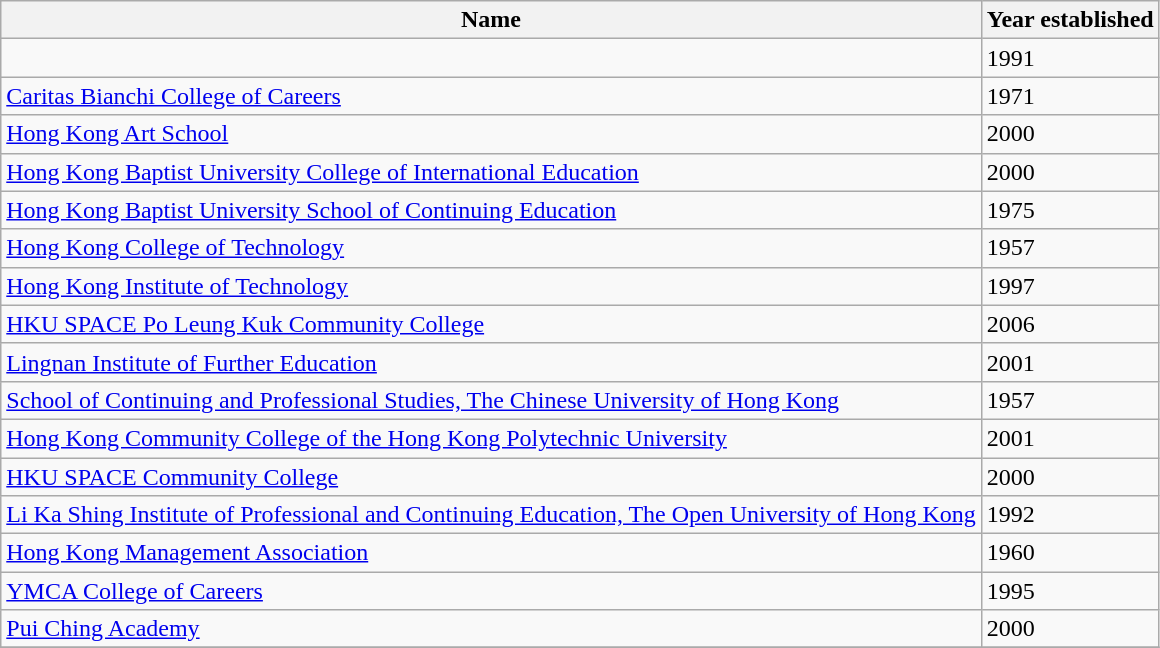<table class="wikitable" align="center">
<tr>
<th>Name</th>
<th>Year established</th>
</tr>
<tr>
<td><br></td>
<td>1991</td>
</tr>
<tr>
<td><a href='#'>Caritas Bianchi College of Careers</a><br></td>
<td>1971</td>
</tr>
<tr>
<td><a href='#'>Hong Kong Art School</a><br></td>
<td>2000</td>
</tr>
<tr>
<td><a href='#'>Hong Kong Baptist University College of International Education</a><br></td>
<td>2000</td>
</tr>
<tr>
<td><a href='#'>Hong Kong Baptist University School of Continuing Education</a><br></td>
<td>1975</td>
</tr>
<tr>
<td><a href='#'>Hong Kong College of Technology</a><br></td>
<td>1957</td>
</tr>
<tr>
<td><a href='#'>Hong Kong Institute of Technology</a><br></td>
<td>1997</td>
</tr>
<tr>
<td><a href='#'>HKU SPACE Po Leung Kuk Community College</a><br></td>
<td>2006</td>
</tr>
<tr>
<td><a href='#'>Lingnan Institute of Further Education</a><br></td>
<td>2001</td>
</tr>
<tr>
<td><a href='#'>School of Continuing and Professional Studies, The Chinese University of Hong Kong</a><br></td>
<td>1957</td>
</tr>
<tr>
<td><a href='#'>Hong Kong Community College of the Hong Kong Polytechnic University</a><br></td>
<td>2001</td>
</tr>
<tr>
<td><a href='#'>HKU SPACE Community College</a><br></td>
<td>2000</td>
</tr>
<tr>
<td><a href='#'>Li Ka Shing Institute of Professional and Continuing Education, The Open University of Hong Kong</a><br></td>
<td>1992</td>
</tr>
<tr>
<td><a href='#'>Hong Kong Management Association</a><br></td>
<td>1960</td>
</tr>
<tr>
<td><a href='#'>YMCA College of Careers</a><br></td>
<td>1995</td>
</tr>
<tr>
<td><a href='#'>Pui Ching Academy</a><br></td>
<td>2000</td>
</tr>
<tr>
</tr>
</table>
